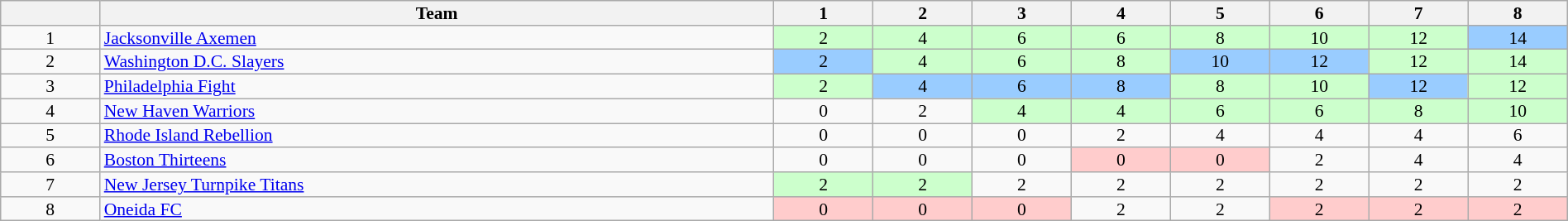<table class="wikitable" style="text-align:center; line-height: 90%; font-size:90%; width:100%">
<tr>
<th width=20 abbr="Position"></th>
<th width=175>Team</th>
<th width=20 abbr="Round 1">1</th>
<th width=20 abbr="Round 2">2</th>
<th width=20 abbr="Round 3">3</th>
<th width=20 abbr="Round 4">4</th>
<th width=20 abbr="Round 5">5</th>
<th width=20 abbr="Round 6">6</th>
<th width=20 abbr="Round 7">7</th>
<th width=20 abbr="Round 8">8</th>
</tr>
<tr>
<td>1</td>
<td style="text-align:left;"> <a href='#'>Jacksonville Axemen</a></td>
<td style="background: #ccffcc;">2</td>
<td style="background: #ccffcc;">4</td>
<td style="background: #ccffcc;">6</td>
<td style="background: #ccffcc;">6</td>
<td style="background: #ccffcc;">8</td>
<td style="background: #ccffcc;">10</td>
<td style="background: #ccffcc;">12</td>
<td style="background: #99ccff;">14</td>
</tr>
<tr>
<td>2</td>
<td style="text-align:left;"> <a href='#'>Washington D.C. Slayers</a></td>
<td style="background: #99ccff;">2</td>
<td style="background: #ccffcc;">4</td>
<td style="background: #ccffcc;">6</td>
<td style="background: #ccffcc;">8</td>
<td style="background: #99ccff;">10</td>
<td style="background: #99ccff;">12</td>
<td style="background: #ccffcc;">12</td>
<td style="background: #ccffcc;">14</td>
</tr>
<tr>
<td>3</td>
<td style="text-align:left;"> <a href='#'>Philadelphia Fight</a></td>
<td style="background: #ccffcc;">2</td>
<td style="background: #99ccff;">4</td>
<td style="background: #99ccff;">6</td>
<td style="background: #99ccff;">8</td>
<td style="background: #ccffcc;">8</td>
<td style="background: #ccffcc;">10</td>
<td style="background: #99ccff;">12</td>
<td style="background: #ccffcc;">12</td>
</tr>
<tr>
<td>4</td>
<td style="text-align:left;"> <a href='#'>New Haven Warriors</a></td>
<td>0</td>
<td>2</td>
<td style="background: #ccffcc;">4</td>
<td style="background: #ccffcc;">4</td>
<td style="background: #ccffcc;">6</td>
<td style="background: #ccffcc;">6</td>
<td style="background: #ccffcc;">8</td>
<td style="background: #ccffcc;">10</td>
</tr>
<tr>
<td>5</td>
<td style="text-align:left;"> <a href='#'>Rhode Island Rebellion</a></td>
<td>0</td>
<td>0</td>
<td>0</td>
<td>2</td>
<td>4</td>
<td>4</td>
<td>4</td>
<td>6</td>
</tr>
<tr>
<td>6</td>
<td style="text-align:left;"> <a href='#'>Boston Thirteens</a></td>
<td>0</td>
<td>0</td>
<td>0</td>
<td style="background: #ffcccc;">0</td>
<td style="background: #ffcccc;">0</td>
<td>2</td>
<td>4</td>
<td>4</td>
</tr>
<tr>
<td>7</td>
<td style="text-align:left;"> <a href='#'>New Jersey Turnpike Titans</a></td>
<td style="background: #ccffcc;">2</td>
<td style="background: #ccffcc;">2</td>
<td>2</td>
<td>2</td>
<td>2</td>
<td>2</td>
<td>2</td>
<td>2</td>
</tr>
<tr>
<td>8</td>
<td style="text-align:left;"> <a href='#'>Oneida FC</a></td>
<td style="background: #ffcccc;">0</td>
<td style="background: #ffcccc;">0</td>
<td style="background: #ffcccc;">0</td>
<td>2</td>
<td>2</td>
<td style="background: #ffcccc;">2</td>
<td style="background: #ffcccc;">2</td>
<td style="background: #ffcccc;">2</td>
</tr>
</table>
